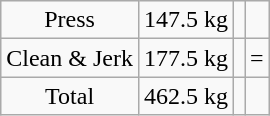<table class = "wikitable" style="text-align:center;">
<tr>
<td>Press</td>
<td>147.5 kg</td>
<td align=left></td>
<td></td>
</tr>
<tr>
<td>Clean & Jerk</td>
<td>177.5 kg</td>
<td align=left></td>
<td>=</td>
</tr>
<tr>
<td>Total</td>
<td>462.5 kg</td>
<td align=left></td>
<td></td>
</tr>
</table>
